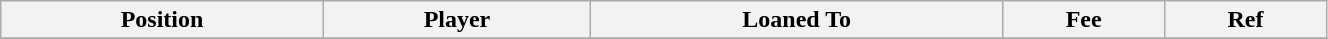<table class="wikitable sortable" style="width:70%; text-align:center; font-size:100%; text-align:left;">
<tr>
<th><strong>Position</strong></th>
<th><strong>Player</strong></th>
<th><strong>Loaned To</strong></th>
<th><strong>Fee</strong></th>
<th><strong>Ref</strong></th>
</tr>
<tr>
</tr>
</table>
